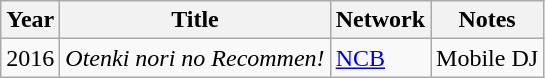<table class="wikitable">
<tr>
<th>Year</th>
<th>Title</th>
<th>Network</th>
<th>Notes</th>
</tr>
<tr>
<td>2016</td>
<td><em>Otenki nori no Recommen!</em></td>
<td><a href='#'>NCB</a></td>
<td>Mobile DJ</td>
</tr>
</table>
